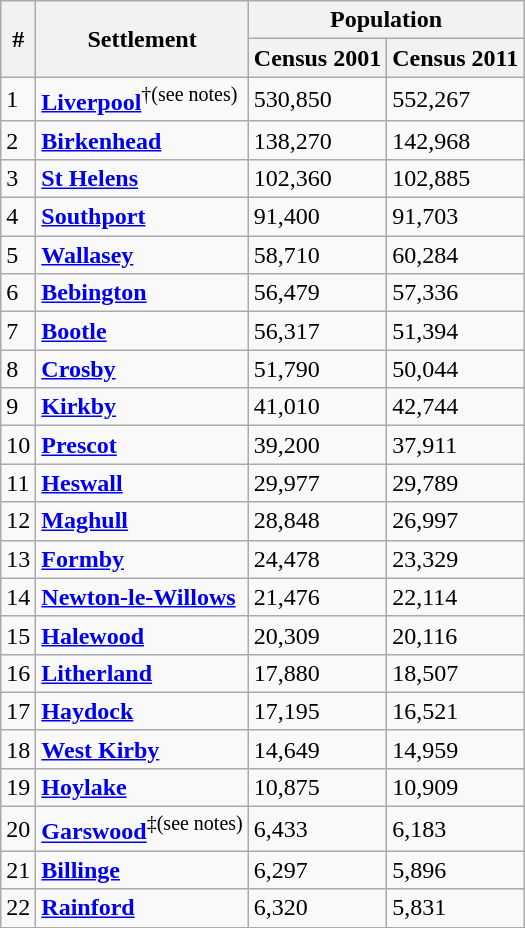<table class="wikitable sortable">
<tr>
<th rowspan="2">#</th>
<th rowspan="2">Settlement</th>
<th colspan="2">Population<strong></strong></th>
</tr>
<tr>
<th>Census 2001</th>
<th><strong>Census 2011</strong></th>
</tr>
<tr>
<td>1</td>
<td><strong><a href='#'>Liverpool</a></strong><sup>†(see notes)</sup></td>
<td>530,850</td>
<td>552,267</td>
</tr>
<tr>
<td>2</td>
<td><strong><a href='#'>Birkenhead</a></strong></td>
<td>138,270</td>
<td>142,968</td>
</tr>
<tr>
<td>3</td>
<td><strong><a href='#'>St Helens</a></strong></td>
<td>102,360</td>
<td>102,885</td>
</tr>
<tr>
<td>4</td>
<td><strong><a href='#'>Southport</a></strong></td>
<td>91,400</td>
<td>91,703</td>
</tr>
<tr>
<td>5</td>
<td><strong><a href='#'>Wallasey</a></strong></td>
<td>58,710</td>
<td>60,284</td>
</tr>
<tr>
<td>6</td>
<td><strong><a href='#'>Bebington</a></strong></td>
<td>56,479</td>
<td>57,336</td>
</tr>
<tr>
<td>7</td>
<td><strong><a href='#'>Bootle</a></strong></td>
<td>56,317</td>
<td>51,394</td>
</tr>
<tr>
<td>8</td>
<td><strong><a href='#'>Crosby</a></strong></td>
<td>51,790</td>
<td>50,044</td>
</tr>
<tr>
<td>9</td>
<td><strong><a href='#'>Kirkby</a></strong></td>
<td>41,010</td>
<td>42,744</td>
</tr>
<tr>
<td>10</td>
<td><strong><a href='#'>Prescot</a></strong></td>
<td>39,200</td>
<td>37,911</td>
</tr>
<tr>
<td>11</td>
<td><strong><a href='#'>Heswall</a></strong></td>
<td>29,977</td>
<td>29,789</td>
</tr>
<tr>
<td>12</td>
<td><strong><a href='#'>Maghull</a></strong></td>
<td>28,848</td>
<td>26,997</td>
</tr>
<tr>
<td>13</td>
<td><strong><a href='#'>Formby</a></strong></td>
<td>24,478</td>
<td>23,329</td>
</tr>
<tr>
<td>14</td>
<td><strong><a href='#'>Newton-le-Willows</a></strong></td>
<td>21,476</td>
<td>22,114</td>
</tr>
<tr>
<td>15</td>
<td><strong><a href='#'>Halewood</a></strong></td>
<td>20,309</td>
<td>20,116</td>
</tr>
<tr>
<td>16</td>
<td><strong><a href='#'>Litherland</a></strong></td>
<td>17,880</td>
<td>18,507</td>
</tr>
<tr>
<td>17</td>
<td><strong><a href='#'>Haydock</a></strong></td>
<td>17,195</td>
<td>16,521</td>
</tr>
<tr>
<td>18</td>
<td><strong><a href='#'>West Kirby</a></strong></td>
<td>14,649</td>
<td>14,959</td>
</tr>
<tr>
<td>19</td>
<td><strong><a href='#'>Hoylake</a></strong></td>
<td>10,875</td>
<td>10,909</td>
</tr>
<tr>
<td>20</td>
<td><strong><a href='#'>Garswood</a></strong><sup>‡(see notes)</sup></td>
<td>6,433</td>
<td>6,183</td>
</tr>
<tr>
<td>21</td>
<td><strong><a href='#'>Billinge</a></strong></td>
<td>6,297</td>
<td>5,896</td>
</tr>
<tr>
<td>22</td>
<td><strong><a href='#'>Rainford</a></strong></td>
<td>6,320</td>
<td>5,831</td>
</tr>
</table>
